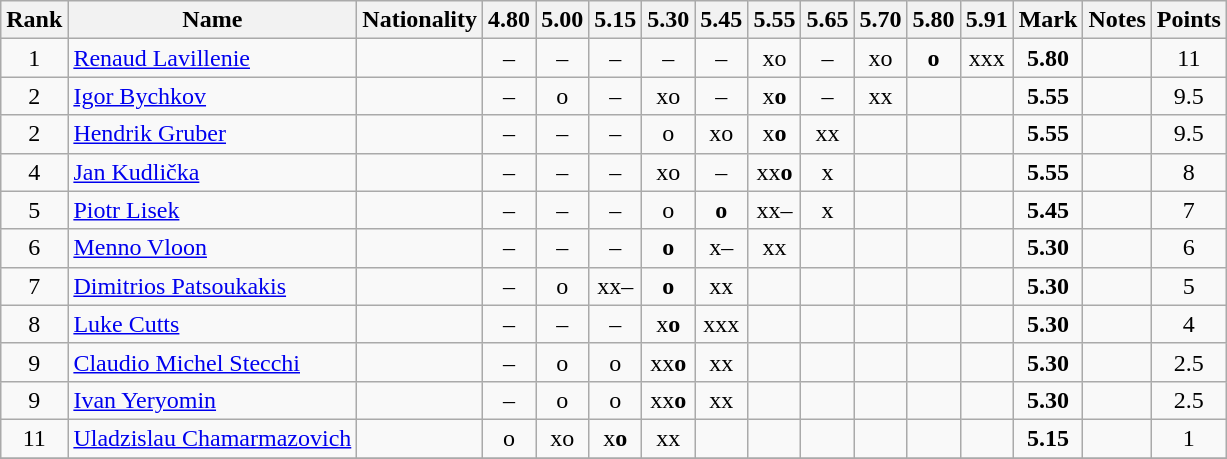<table class="wikitable sortable" style="text-align:center">
<tr>
<th>Rank</th>
<th>Name</th>
<th>Nationality</th>
<th>4.80</th>
<th>5.00</th>
<th>5.15</th>
<th>5.30</th>
<th>5.45</th>
<th>5.55</th>
<th>5.65</th>
<th>5.70</th>
<th>5.80</th>
<th>5.91</th>
<th>Mark</th>
<th>Notes</th>
<th>Points</th>
</tr>
<tr>
<td>1</td>
<td align=left><a href='#'>Renaud Lavillenie</a></td>
<td align=left></td>
<td>–</td>
<td>–</td>
<td>–</td>
<td>–</td>
<td>–</td>
<td>xo</td>
<td>–</td>
<td>xo</td>
<td><strong>o</strong></td>
<td>xxx</td>
<td><strong>5.80</strong></td>
<td></td>
<td>11</td>
</tr>
<tr>
<td>2</td>
<td align=left><a href='#'>Igor Bychkov</a></td>
<td align=left></td>
<td>–</td>
<td>o</td>
<td>–</td>
<td>xo</td>
<td>–</td>
<td>x<strong>o</strong></td>
<td>–</td>
<td>xx</td>
<td></td>
<td></td>
<td><strong>5.55</strong></td>
<td></td>
<td>9.5</td>
</tr>
<tr>
<td>2</td>
<td align=left><a href='#'>Hendrik Gruber</a></td>
<td align=left></td>
<td>–</td>
<td>–</td>
<td>–</td>
<td>o</td>
<td>xo</td>
<td>x<strong>o</strong></td>
<td>xx</td>
<td></td>
<td></td>
<td></td>
<td><strong>5.55</strong></td>
<td></td>
<td>9.5</td>
</tr>
<tr>
<td>4</td>
<td align=left><a href='#'>Jan Kudlička</a></td>
<td align=left></td>
<td>–</td>
<td>–</td>
<td>–</td>
<td>xo</td>
<td>–</td>
<td>xx<strong>o</strong></td>
<td>x</td>
<td></td>
<td></td>
<td></td>
<td><strong>5.55</strong></td>
<td></td>
<td>8</td>
</tr>
<tr>
<td>5</td>
<td align=left><a href='#'>Piotr Lisek</a></td>
<td align=left></td>
<td>–</td>
<td>–</td>
<td>–</td>
<td>o</td>
<td><strong>o</strong></td>
<td>xx–</td>
<td>x</td>
<td></td>
<td></td>
<td></td>
<td><strong>5.45</strong></td>
<td></td>
<td>7</td>
</tr>
<tr>
<td>6</td>
<td align=left><a href='#'>Menno Vloon</a></td>
<td align=left></td>
<td>–</td>
<td>–</td>
<td>–</td>
<td><strong>o</strong></td>
<td>x–</td>
<td>xx</td>
<td></td>
<td></td>
<td></td>
<td></td>
<td><strong>5.30</strong></td>
<td></td>
<td>6</td>
</tr>
<tr>
<td>7</td>
<td align=left><a href='#'>Dimitrios Patsoukakis</a></td>
<td align=left></td>
<td>–</td>
<td>o</td>
<td>xx–</td>
<td><strong>o</strong></td>
<td>xx</td>
<td></td>
<td></td>
<td></td>
<td></td>
<td></td>
<td><strong>5.30</strong></td>
<td></td>
<td>5</td>
</tr>
<tr>
<td>8</td>
<td align=left><a href='#'>Luke Cutts</a></td>
<td align=left></td>
<td>–</td>
<td>–</td>
<td>–</td>
<td>x<strong>o</strong></td>
<td>xxx</td>
<td></td>
<td></td>
<td></td>
<td></td>
<td></td>
<td><strong>5.30</strong></td>
<td></td>
<td>4</td>
</tr>
<tr>
<td>9</td>
<td align=left><a href='#'>Claudio Michel Stecchi</a></td>
<td align=left></td>
<td>–</td>
<td>o</td>
<td>o</td>
<td>xx<strong>o</strong></td>
<td>xx</td>
<td></td>
<td></td>
<td></td>
<td></td>
<td></td>
<td><strong>5.30</strong></td>
<td></td>
<td>2.5</td>
</tr>
<tr>
<td>9</td>
<td align=left><a href='#'>Ivan Yeryomin</a></td>
<td align=left></td>
<td>–</td>
<td>o</td>
<td>o</td>
<td>xx<strong>o</strong></td>
<td>xx</td>
<td></td>
<td></td>
<td></td>
<td></td>
<td></td>
<td><strong>5.30</strong></td>
<td></td>
<td>2.5</td>
</tr>
<tr>
<td>11</td>
<td align=left><a href='#'>Uladzislau Chamarmazovich</a></td>
<td align=left></td>
<td>o</td>
<td>xo</td>
<td>x<strong>o</strong></td>
<td>xx</td>
<td></td>
<td></td>
<td></td>
<td></td>
<td></td>
<td></td>
<td><strong>5.15</strong></td>
<td></td>
<td>1</td>
</tr>
<tr>
</tr>
</table>
